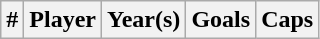<table class="wikitable sortable">
<tr>
<th width =>#</th>
<th width =>Player</th>
<th width =>Year(s)</th>
<th width =>Goals</th>
<th width =>Caps<br></th>
</tr>
</table>
